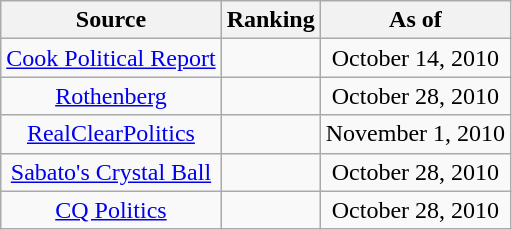<table class="wikitable" style="text-align:center">
<tr>
<th>Source</th>
<th>Ranking</th>
<th>As of</th>
</tr>
<tr>
<td><a href='#'>Cook Political Report</a></td>
<td></td>
<td>October 14, 2010</td>
</tr>
<tr>
<td><a href='#'>Rothenberg</a></td>
<td></td>
<td>October 28, 2010</td>
</tr>
<tr>
<td><a href='#'>RealClearPolitics</a></td>
<td></td>
<td>November 1, 2010</td>
</tr>
<tr>
<td><a href='#'>Sabato's Crystal Ball</a></td>
<td></td>
<td>October 28, 2010</td>
</tr>
<tr>
<td><a href='#'>CQ Politics</a></td>
<td></td>
<td>October 28, 2010</td>
</tr>
</table>
